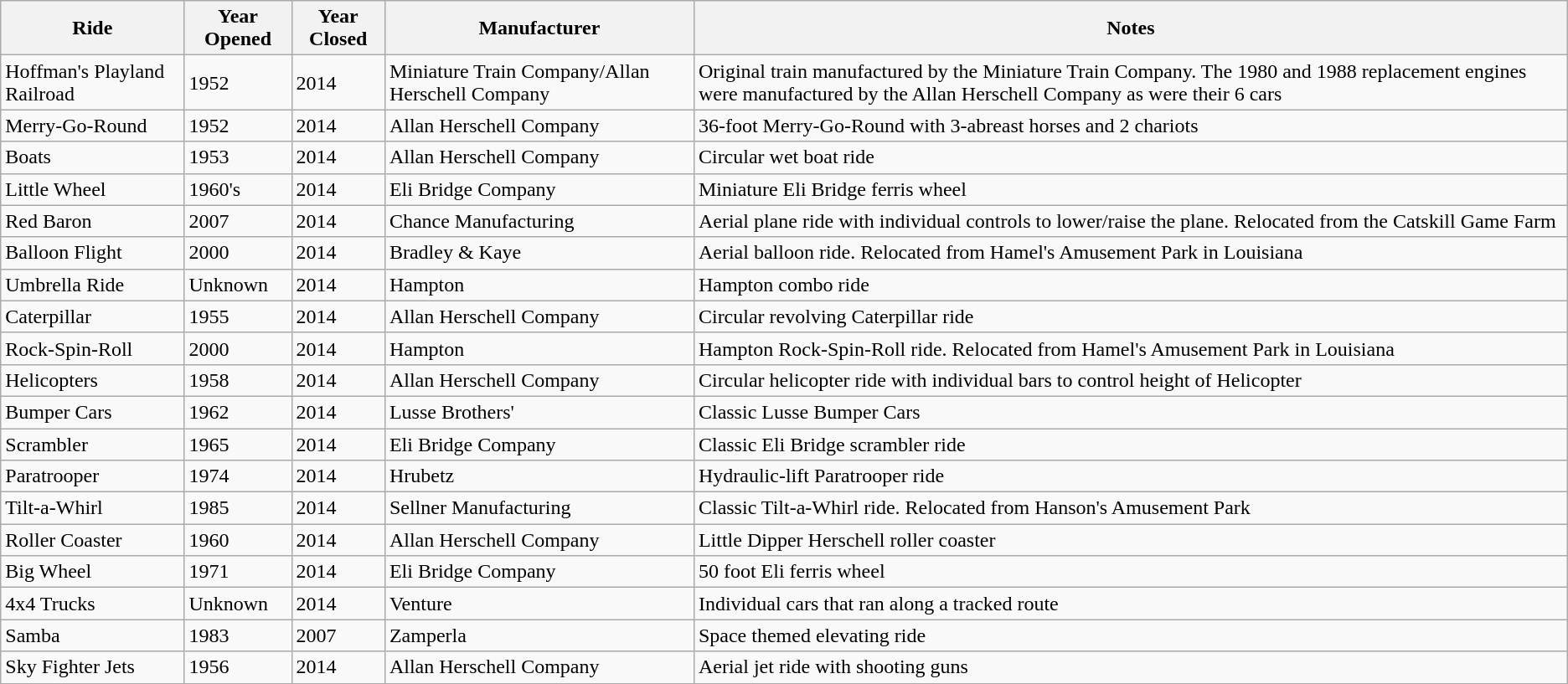<table class="wikitable sortable">
<tr>
<th>Ride</th>
<th>Year Opened</th>
<th>Year Closed</th>
<th>Manufacturer</th>
<th>Notes</th>
</tr>
<tr>
<td>Hoffman's Playland Railroad</td>
<td>1952</td>
<td>2014</td>
<td>Miniature Train Company/Allan Herschell Company</td>
<td>Original train manufactured by the Miniature Train Company. The 1980 and 1988 replacement engines were manufactured by the Allan Herschell Company as were their 6 cars</td>
</tr>
<tr>
<td>Merry-Go-Round</td>
<td>1952</td>
<td>2014</td>
<td>Allan Herschell Company</td>
<td>36-foot Merry-Go-Round with 3-abreast horses and 2 chariots</td>
</tr>
<tr>
<td>Boats</td>
<td>1953</td>
<td>2014</td>
<td>Allan Herschell Company</td>
<td>Circular wet boat ride</td>
</tr>
<tr>
<td>Little Wheel</td>
<td>1960's</td>
<td>2014</td>
<td>Eli Bridge Company</td>
<td>Miniature Eli Bridge ferris wheel</td>
</tr>
<tr>
<td>Red Baron</td>
<td>2007</td>
<td>2014</td>
<td>Chance Manufacturing</td>
<td>Aerial plane ride with individual controls to lower/raise the plane. Relocated from the Catskill Game Farm</td>
</tr>
<tr>
<td>Balloon Flight</td>
<td>2000</td>
<td>2014</td>
<td>Bradley & Kaye</td>
<td>Aerial balloon ride. Relocated from Hamel's Amusement Park in Louisiana</td>
</tr>
<tr>
<td>Umbrella Ride</td>
<td>Unknown</td>
<td>2014</td>
<td>Hampton</td>
<td>Hampton combo ride</td>
</tr>
<tr>
<td>Caterpillar</td>
<td>1955</td>
<td>2014</td>
<td>Allan Herschell Company</td>
<td>Circular revolving Caterpillar ride</td>
</tr>
<tr>
<td>Rock-Spin-Roll</td>
<td>2000</td>
<td>2014</td>
<td>Hampton</td>
<td>Hampton Rock-Spin-Roll ride. Relocated from Hamel's Amusement Park in Louisiana</td>
</tr>
<tr>
<td>Helicopters</td>
<td>1958</td>
<td>2014</td>
<td>Allan Herschell Company</td>
<td>Circular helicopter ride with individual bars to control height of Helicopter</td>
</tr>
<tr>
<td>Bumper Cars</td>
<td>1962</td>
<td>2014</td>
<td>Lusse Brothers'</td>
<td>Classic Lusse Bumper Cars</td>
</tr>
<tr>
<td>Scrambler</td>
<td>1965</td>
<td>2014</td>
<td>Eli Bridge Company</td>
<td>Classic Eli Bridge scrambler ride</td>
</tr>
<tr>
<td>Paratrooper</td>
<td>1974</td>
<td>2014</td>
<td>Hrubetz</td>
<td>Hydraulic-lift Paratrooper ride</td>
</tr>
<tr>
<td>Tilt-a-Whirl</td>
<td>1985</td>
<td>2014</td>
<td>Sellner Manufacturing</td>
<td>Classic Tilt-a-Whirl ride. Relocated from Hanson's Amusement Park</td>
</tr>
<tr>
<td>Roller Coaster</td>
<td>1960</td>
<td>2014</td>
<td>Allan Herschell Company</td>
<td>Little Dipper Herschell roller coaster</td>
</tr>
<tr>
<td>Big Wheel</td>
<td>1971</td>
<td>2014</td>
<td>Eli Bridge Company</td>
<td>50 foot Eli ferris wheel</td>
</tr>
<tr>
<td>4x4 Trucks</td>
<td>Unknown</td>
<td>2014</td>
<td>Venture</td>
<td>Individual cars that ran along a tracked route</td>
</tr>
<tr>
<td>Samba</td>
<td>1983</td>
<td>2007</td>
<td>Zamperla</td>
<td>Space themed elevating ride</td>
</tr>
<tr>
<td>Sky Fighter Jets</td>
<td>1956</td>
<td>2014</td>
<td>Allan Herschell Company</td>
<td>Aerial jet ride with shooting guns</td>
</tr>
<tr>
</tr>
</table>
